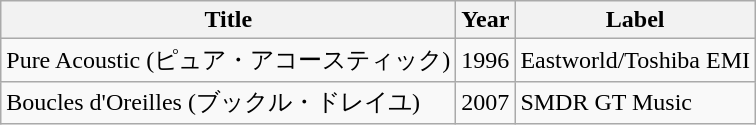<table class="wikitable">
<tr>
<th>Title</th>
<th>Year</th>
<th>Label</th>
</tr>
<tr>
<td>Pure Acoustic (ピュア・アコースティック)</td>
<td>1996</td>
<td>Eastworld/Toshiba EMI</td>
</tr>
<tr>
<td>Boucles d'Oreilles (ブックル・ドレイユ)</td>
<td>2007</td>
<td>SMDR GT Music</td>
</tr>
</table>
